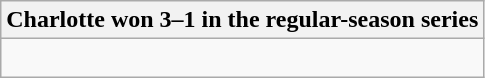<table class="wikitable collapsible collapsed">
<tr>
<th>Charlotte won 3–1 in the regular-season series</th>
</tr>
<tr>
<td><br>


</td>
</tr>
</table>
